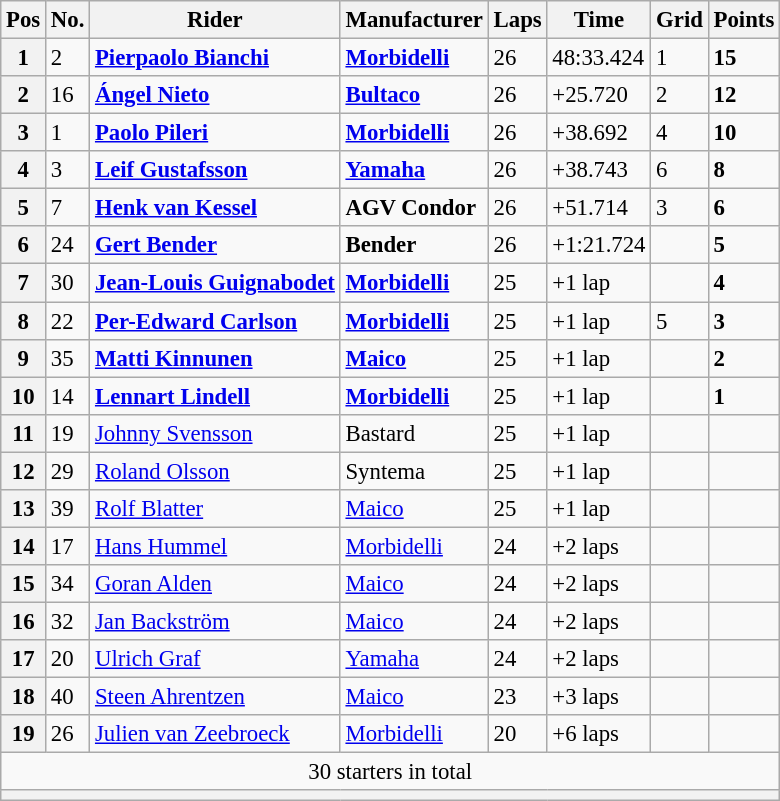<table class="wikitable" style="font-size: 95%;">
<tr>
<th>Pos</th>
<th>No.</th>
<th>Rider</th>
<th>Manufacturer</th>
<th>Laps</th>
<th>Time</th>
<th>Grid</th>
<th>Points</th>
</tr>
<tr>
<th>1</th>
<td>2</td>
<td> <strong><a href='#'>Pierpaolo Bianchi</a></strong></td>
<td><strong><a href='#'>Morbidelli</a></strong></td>
<td>26</td>
<td>48:33.424</td>
<td>1</td>
<td><strong>15</strong></td>
</tr>
<tr>
<th>2</th>
<td>16</td>
<td> <strong><a href='#'>Ángel Nieto</a></strong></td>
<td><strong><a href='#'>Bultaco</a></strong></td>
<td>26</td>
<td>+25.720</td>
<td>2</td>
<td><strong>12</strong></td>
</tr>
<tr>
<th>3</th>
<td>1</td>
<td> <strong><a href='#'>Paolo Pileri</a></strong></td>
<td><strong><a href='#'>Morbidelli</a></strong></td>
<td>26</td>
<td>+38.692</td>
<td>4</td>
<td><strong>10</strong></td>
</tr>
<tr>
<th>4</th>
<td>3</td>
<td> <strong><a href='#'>Leif Gustafsson</a></strong></td>
<td><strong><a href='#'>Yamaha</a></strong></td>
<td>26</td>
<td>+38.743</td>
<td>6</td>
<td><strong>8</strong></td>
</tr>
<tr>
<th>5</th>
<td>7</td>
<td> <strong><a href='#'>Henk van Kessel</a></strong></td>
<td><strong>AGV Condor</strong></td>
<td>26</td>
<td>+51.714</td>
<td>3</td>
<td><strong>6</strong></td>
</tr>
<tr>
<th>6</th>
<td>24</td>
<td> <strong><a href='#'>Gert Bender</a></strong></td>
<td><strong>Bender</strong></td>
<td>26</td>
<td>+1:21.724</td>
<td></td>
<td><strong>5</strong></td>
</tr>
<tr>
<th>7</th>
<td>30</td>
<td> <strong><a href='#'>Jean-Louis Guignabodet</a></strong></td>
<td><strong><a href='#'>Morbidelli</a></strong></td>
<td>25</td>
<td>+1 lap</td>
<td></td>
<td><strong>4</strong></td>
</tr>
<tr>
<th>8</th>
<td>22</td>
<td> <strong><a href='#'>Per-Edward Carlson</a></strong></td>
<td><strong><a href='#'>Morbidelli</a></strong></td>
<td>25</td>
<td>+1 lap</td>
<td>5</td>
<td><strong>3</strong></td>
</tr>
<tr>
<th>9</th>
<td>35</td>
<td> <strong><a href='#'>Matti Kinnunen</a></strong></td>
<td><strong><a href='#'>Maico</a></strong></td>
<td>25</td>
<td>+1 lap</td>
<td></td>
<td><strong>2</strong></td>
</tr>
<tr>
<th>10</th>
<td>14</td>
<td> <strong><a href='#'>Lennart Lindell</a></strong></td>
<td><strong><a href='#'>Morbidelli</a></strong></td>
<td>25</td>
<td>+1 lap</td>
<td></td>
<td><strong>1</strong></td>
</tr>
<tr>
<th>11</th>
<td>19</td>
<td> <a href='#'>Johnny Svensson</a></td>
<td>Bastard</td>
<td>25</td>
<td>+1 lap</td>
<td></td>
<td></td>
</tr>
<tr>
<th>12</th>
<td>29</td>
<td> <a href='#'>Roland Olsson</a></td>
<td>Syntema</td>
<td>25</td>
<td>+1 lap</td>
<td></td>
<td></td>
</tr>
<tr>
<th>13</th>
<td>39</td>
<td> <a href='#'>Rolf Blatter</a></td>
<td><a href='#'>Maico</a></td>
<td>25</td>
<td>+1 lap</td>
<td></td>
<td></td>
</tr>
<tr>
<th>14</th>
<td>17</td>
<td> <a href='#'>Hans Hummel</a></td>
<td><a href='#'>Morbidelli</a></td>
<td>24</td>
<td>+2 laps</td>
<td></td>
<td></td>
</tr>
<tr>
<th>15</th>
<td>34</td>
<td> <a href='#'>Goran Alden</a></td>
<td><a href='#'>Maico</a></td>
<td>24</td>
<td>+2 laps</td>
<td></td>
<td></td>
</tr>
<tr>
<th>16</th>
<td>32</td>
<td> <a href='#'>Jan Backström</a></td>
<td><a href='#'>Maico</a></td>
<td>24</td>
<td>+2 laps</td>
<td></td>
<td></td>
</tr>
<tr>
<th>17</th>
<td>20</td>
<td> <a href='#'>Ulrich Graf</a></td>
<td><a href='#'>Yamaha</a></td>
<td>24</td>
<td>+2 laps</td>
<td></td>
<td></td>
</tr>
<tr>
<th>18</th>
<td>40</td>
<td> <a href='#'>Steen Ahrentzen</a></td>
<td><a href='#'>Maico</a></td>
<td>23</td>
<td>+3 laps</td>
<td></td>
<td></td>
</tr>
<tr>
<th>19</th>
<td>26</td>
<td> <a href='#'>Julien van Zeebroeck</a></td>
<td><a href='#'>Morbidelli</a></td>
<td>20</td>
<td>+6 laps</td>
<td></td>
<td></td>
</tr>
<tr>
<td colspan=8 align=center>30 starters in total</td>
</tr>
<tr>
<th colspan=8></th>
</tr>
</table>
